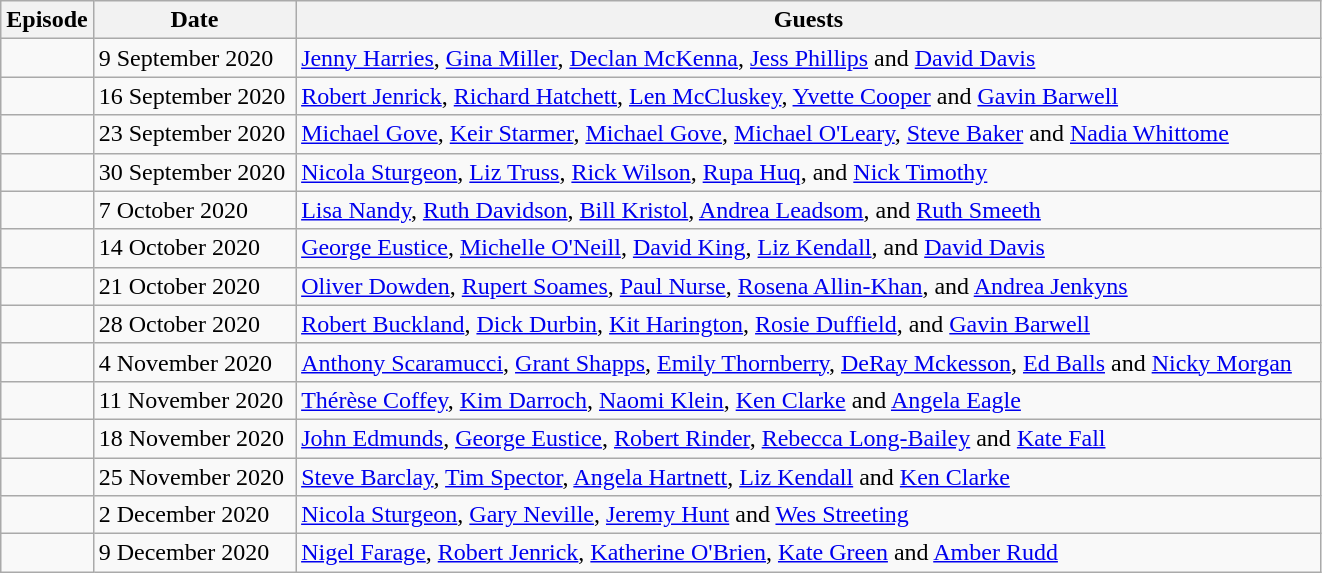<table class="wikitable">
<tr>
<th style="width:7%;">Episode</th>
<th>Date</th>
<th>Guests</th>
</tr>
<tr>
<td></td>
<td>9 September 2020</td>
<td><a href='#'>Jenny Harries</a>, <a href='#'>Gina Miller</a>, <a href='#'>Declan McKenna</a>, <a href='#'>Jess Phillips</a> and <a href='#'>David Davis</a></td>
</tr>
<tr>
<td></td>
<td>16 September 2020</td>
<td><a href='#'>Robert Jenrick</a>, <a href='#'>Richard Hatchett</a>, <a href='#'>Len McCluskey</a>, <a href='#'>Yvette Cooper</a> and <a href='#'>Gavin Barwell</a></td>
</tr>
<tr>
<td></td>
<td>23 September 2020</td>
<td><a href='#'>Michael Gove</a>, <a href='#'>Keir Starmer</a>, <a href='#'>Michael Gove</a>, <a href='#'>Michael O'Leary</a>, <a href='#'>Steve Baker</a> and <a href='#'>Nadia Whittome</a></td>
</tr>
<tr>
<td></td>
<td>30 September 2020</td>
<td><a href='#'>Nicola Sturgeon</a>, <a href='#'>Liz Truss</a>, <a href='#'>Rick Wilson</a>, <a href='#'>Rupa Huq</a>, and <a href='#'>Nick Timothy</a></td>
</tr>
<tr>
<td></td>
<td>7 October 2020</td>
<td><a href='#'>Lisa Nandy</a>, <a href='#'>Ruth Davidson</a>, <a href='#'>Bill Kristol</a>, <a href='#'>Andrea Leadsom</a>, and <a href='#'>Ruth Smeeth</a></td>
</tr>
<tr>
<td></td>
<td>14 October 2020</td>
<td><a href='#'>George Eustice</a>, <a href='#'>Michelle O'Neill</a>, <a href='#'>David King</a>, <a href='#'>Liz Kendall</a>, and <a href='#'>David Davis</a></td>
</tr>
<tr>
<td></td>
<td>21 October 2020</td>
<td><a href='#'>Oliver Dowden</a>, <a href='#'>Rupert Soames</a>, <a href='#'>Paul Nurse</a>, <a href='#'>Rosena Allin-Khan</a>, and <a href='#'>Andrea Jenkyns</a></td>
</tr>
<tr>
<td></td>
<td>28 October 2020</td>
<td><a href='#'>Robert Buckland</a>, <a href='#'>Dick Durbin</a>, <a href='#'>Kit Harington</a>, <a href='#'>Rosie Duffield</a>, and <a href='#'>Gavin Barwell</a></td>
</tr>
<tr>
<td></td>
<td>4 November 2020</td>
<td><a href='#'>Anthony Scaramucci</a>, <a href='#'>Grant Shapps</a>, <a href='#'>Emily Thornberry</a>, <a href='#'>DeRay Mckesson</a>, <a href='#'>Ed Balls</a> and <a href='#'>Nicky Morgan</a></td>
</tr>
<tr>
<td></td>
<td>11 November 2020</td>
<td><a href='#'>Thérèse Coffey</a>, <a href='#'>Kim Darroch</a>, <a href='#'>Naomi Klein</a>, <a href='#'>Ken Clarke</a> and <a href='#'>Angela Eagle</a></td>
</tr>
<tr>
<td></td>
<td>18 November 2020</td>
<td><a href='#'>John Edmunds</a>, <a href='#'>George Eustice</a>, <a href='#'>Robert Rinder</a>, <a href='#'>Rebecca Long-Bailey</a> and <a href='#'>Kate Fall</a></td>
</tr>
<tr>
<td></td>
<td>25 November 2020</td>
<td><a href='#'>Steve Barclay</a>, <a href='#'>Tim Spector</a>, <a href='#'>Angela Hartnett</a>, <a href='#'>Liz Kendall</a> and <a href='#'>Ken Clarke</a></td>
</tr>
<tr>
<td></td>
<td>2 December 2020</td>
<td><a href='#'>Nicola Sturgeon</a>, <a href='#'>Gary Neville</a>, <a href='#'>Jeremy Hunt</a> and <a href='#'>Wes Streeting</a></td>
</tr>
<tr>
<td></td>
<td>9 December 2020</td>
<td><a href='#'>Nigel Farage</a>, <a href='#'>Robert Jenrick</a>, <a href='#'>Katherine O'Brien</a>, <a href='#'>Kate Green</a> and <a href='#'>Amber Rudd</a></td>
</tr>
</table>
